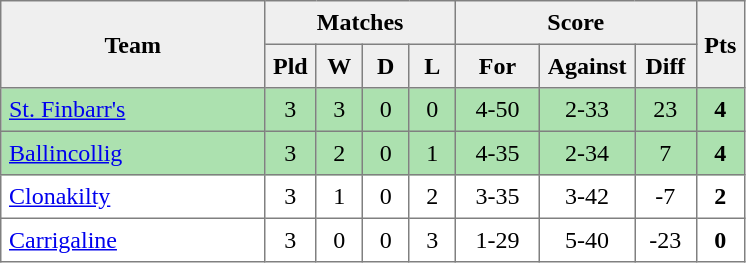<table style=border-collapse:collapse border=1 cellspacing=0 cellpadding=5>
<tr align=center bgcolor=#efefef>
<th rowspan=2 width=165>Team</th>
<th colspan=4>Matches</th>
<th colspan=3>Score</th>
<th rowspan=2width=20>Pts</th>
</tr>
<tr align=center bgcolor=#efefef>
<th width=20>Pld</th>
<th width=20>W</th>
<th width=20>D</th>
<th width=20>L</th>
<th width=45>For</th>
<th width=45>Against</th>
<th width=30>Diff</th>
</tr>
<tr align=center  style="background:#ACE1AF;">
<td style="text-align:left;"><a href='#'>St. Finbarr's</a></td>
<td>3</td>
<td>3</td>
<td>0</td>
<td>0</td>
<td>4-50</td>
<td>2-33</td>
<td>23</td>
<td><strong>4</strong></td>
</tr>
<tr align=center style="background:#ACE1AF;">
<td style="text-align:left;"><a href='#'>Ballincollig</a></td>
<td>3</td>
<td>2</td>
<td>0</td>
<td>1</td>
<td>4-35</td>
<td>2-34</td>
<td>7</td>
<td><strong>4</strong></td>
</tr>
<tr align=center>
<td style="text-align:left;"><a href='#'>Clonakilty</a></td>
<td>3</td>
<td>1</td>
<td>0</td>
<td>2</td>
<td>3-35</td>
<td>3-42</td>
<td>-7</td>
<td><strong>2</strong></td>
</tr>
<tr align=center>
<td style="text-align:left;"><a href='#'>Carrigaline</a></td>
<td>3</td>
<td>0</td>
<td>0</td>
<td>3</td>
<td>1-29</td>
<td>5-40</td>
<td>-23</td>
<td><strong>0</strong></td>
</tr>
</table>
